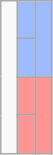<table class="wikitable">
<tr style="vertical-align:top;">
<td rowspan="4">  </td>
<td style="background:#9EBBFF;">  </td>
<td rowspan="2" style="background:#9EBBFF;">  </td>
</tr>
<tr style="vertical-align:top;">
<td style="background:#9EBBFF;">  </td>
</tr>
<tr style="vertical-align:top;">
<td style="background:#FF9494;">  </td>
<td rowspan="2" style="background:#FF9494;">  </td>
</tr>
<tr style="vertical-align:top;">
<td style="background:#FF9494;">  </td>
</tr>
</table>
